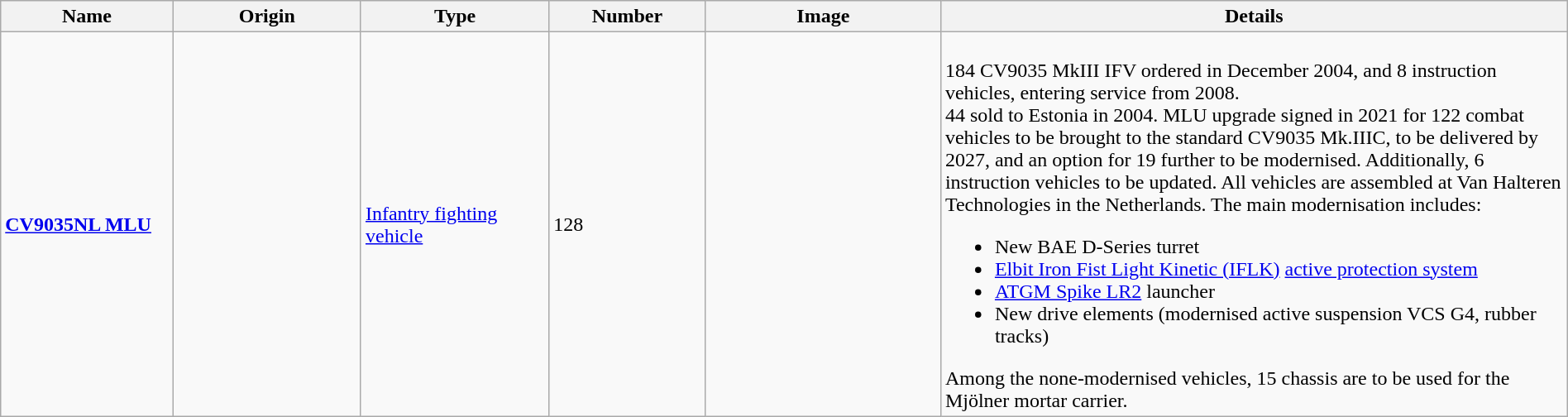<table class="wikitable" style="margin:auto; width:100%;">
<tr>
<th style="text-align: center; width:11%;">Name</th>
<th style="text-align: center; width:12%;">Origin</th>
<th style="text-align: center; width:12%;">Type</th>
<th style="text-align: center; width:10%;">Number</th>
<th style="text-align: center; width:15%;">Image</th>
<th style="text-align: center; width:40%;">Details</th>
</tr>
<tr>
<td><strong><a href='#'>CV9035NL MLU</a></strong></td>
<td><small></small></td>
<td><a href='#'>Infantry fighting vehicle</a></td>
<td>128</td>
<td></td>
<td><br>184 CV9035 MkIII IFV ordered in December 2004, and 8 instruction vehicles, entering service from 2008.<br>44 sold to Estonia in 2004.
MLU upgrade signed in 2021 for 122 combat vehicles to be brought to the standard CV9035 Mk.IIIC, to be delivered by 2027, and an option for 19 further to be modernised. Additionally, 6 instruction vehicles to be updated. All vehicles are assembled at Van Halteren Technologies in the Netherlands.
The main modernisation includes:<ul><li>New BAE D-Series turret</li><li><a href='#'>Elbit Iron Fist Light Kinetic (IFLK)</a> <a href='#'>active protection system</a></li><li><a href='#'>ATGM Spike LR2</a> launcher</li><li>New drive elements (modernised active suspension VCS G4, rubber tracks)</li></ul>Among the none-modernised vehicles, 15 chassis are to be used for the Mjölner mortar carrier.</td>
</tr>
</table>
